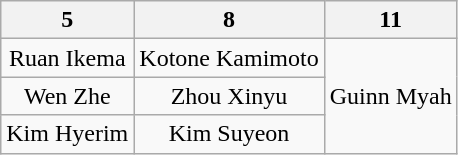<table class="wikitable" style="text-align:center">
<tr>
<th> 5</th>
<th> 8</th>
<th> 11</th>
</tr>
<tr>
<td>Ruan Ikema</td>
<td>Kotone Kamimoto</td>
<td rowspan="3">Guinn Myah</td>
</tr>
<tr>
<td>Wen Zhe</td>
<td>Zhou Xinyu</td>
</tr>
<tr>
<td>Kim Hyerim</td>
<td>Kim Suyeon</td>
</tr>
</table>
